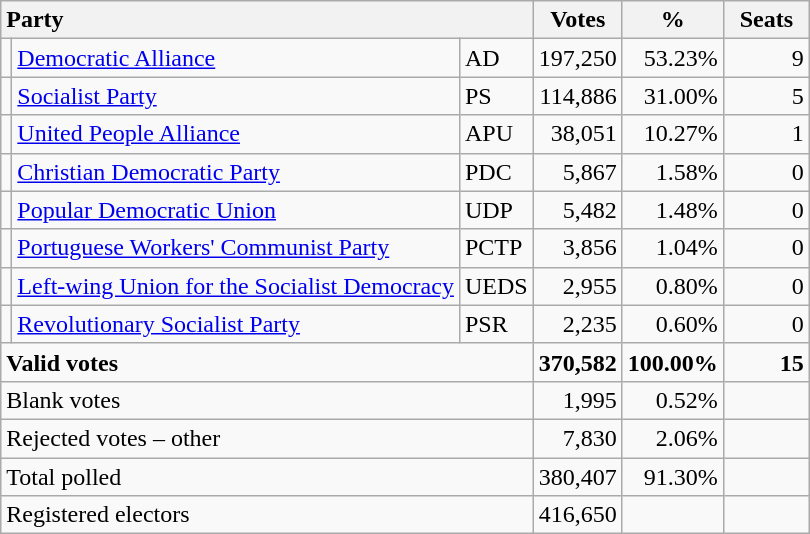<table class="wikitable" border="1" style="text-align:right;">
<tr>
<th style="text-align:left;" colspan=3>Party</th>
<th align=center width="50">Votes</th>
<th align=center width="50">%</th>
<th align=center width="50">Seats</th>
</tr>
<tr>
<td></td>
<td align=left><a href='#'>Democratic Alliance</a></td>
<td align=left>AD</td>
<td>197,250</td>
<td>53.23%</td>
<td>9</td>
</tr>
<tr>
<td></td>
<td align=left><a href='#'>Socialist Party</a></td>
<td align=left>PS</td>
<td>114,886</td>
<td>31.00%</td>
<td>5</td>
</tr>
<tr>
<td></td>
<td align=left><a href='#'>United People Alliance</a></td>
<td align=left>APU</td>
<td>38,051</td>
<td>10.27%</td>
<td>1</td>
</tr>
<tr>
<td></td>
<td align=left style="white-space: nowrap;"><a href='#'>Christian Democratic Party</a></td>
<td align=left>PDC</td>
<td>5,867</td>
<td>1.58%</td>
<td>0</td>
</tr>
<tr>
<td></td>
<td align=left><a href='#'>Popular Democratic Union</a></td>
<td align=left>UDP</td>
<td>5,482</td>
<td>1.48%</td>
<td>0</td>
</tr>
<tr>
<td></td>
<td align=left><a href='#'>Portuguese Workers' Communist Party</a></td>
<td align=left>PCTP</td>
<td>3,856</td>
<td>1.04%</td>
<td>0</td>
</tr>
<tr>
<td></td>
<td align=left><a href='#'>Left-wing Union for the Socialist Democracy</a></td>
<td align=left>UEDS</td>
<td>2,955</td>
<td>0.80%</td>
<td>0</td>
</tr>
<tr>
<td></td>
<td align=left><a href='#'>Revolutionary Socialist Party</a></td>
<td align=left>PSR</td>
<td>2,235</td>
<td>0.60%</td>
<td>0</td>
</tr>
<tr style="font-weight:bold">
<td align=left colspan=3>Valid votes</td>
<td>370,582</td>
<td>100.00%</td>
<td>15</td>
</tr>
<tr>
<td align=left colspan=3>Blank votes</td>
<td>1,995</td>
<td>0.52%</td>
<td></td>
</tr>
<tr>
<td align=left colspan=3>Rejected votes – other</td>
<td>7,830</td>
<td>2.06%</td>
<td></td>
</tr>
<tr>
<td align=left colspan=3>Total polled</td>
<td>380,407</td>
<td>91.30%</td>
<td></td>
</tr>
<tr>
<td align=left colspan=3>Registered electors</td>
<td>416,650</td>
<td></td>
<td></td>
</tr>
</table>
